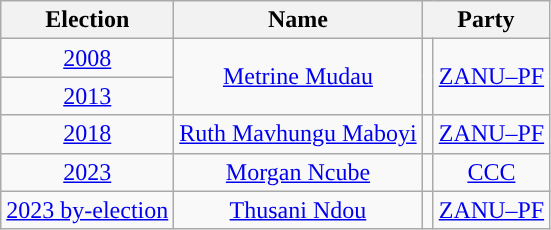<table class="wikitable" style="text-align:center">
<tr>
<th>Election</th>
<th>Name</th>
<th colspan="2">Party</th>
</tr>
<tr>
<td><a href='#'>2008</a></td>
<td rowspan="2"><a href='#'>Metrine Mudau</a></td>
<td rowspan="2" style="background-color: "></td>
<td rowspan="2"><a href='#'>ZANU–PF</a></td>
</tr>
<tr>
<td><a href='#'>2013</a></td>
</tr>
<tr>
<td><a href='#'>2018</a></td>
<td><a href='#'>Ruth Mavhungu Maboyi</a></td>
<td style="background-color: "></td>
<td><a href='#'>ZANU–PF</a></td>
</tr>
<tr>
<td><a href='#'>2023</a></td>
<td><a href='#'>Morgan Ncube</a></td>
<td style="background-color: "></td>
<td><a href='#'>CCC</a></td>
</tr>
<tr>
<td><a href='#'>2023 by-election</a></td>
<td><a href='#'>Thusani Ndou</a></td>
<td style="background-color: "></td>
<td><a href='#'>ZANU–PF</a></td>
</tr>
</table>
